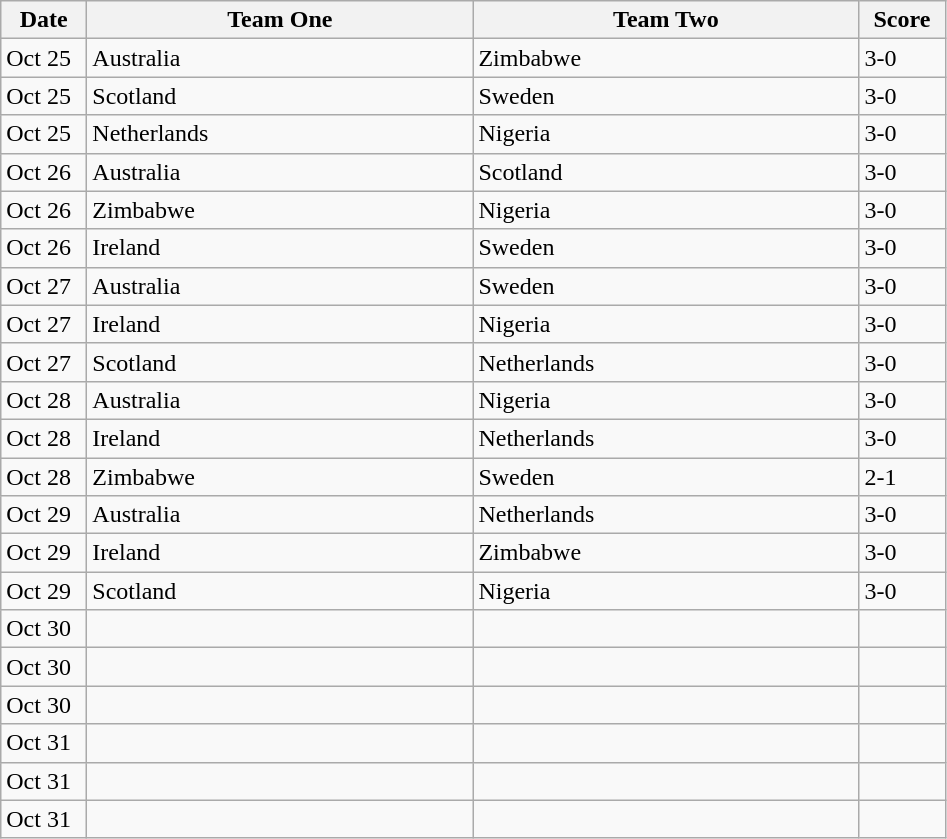<table class="wikitable">
<tr>
<th width=50>Date</th>
<th width=250>Team One</th>
<th width=250>Team Two</th>
<th width=50>Score</th>
</tr>
<tr>
<td>Oct 25</td>
<td> Australia</td>
<td> Zimbabwe</td>
<td>3-0</td>
</tr>
<tr>
<td>Oct 25</td>
<td> Scotland</td>
<td> Sweden</td>
<td>3-0</td>
</tr>
<tr>
<td>Oct 25</td>
<td> Netherlands</td>
<td> Nigeria</td>
<td>3-0</td>
</tr>
<tr>
<td>Oct 26</td>
<td> Australia</td>
<td> Scotland</td>
<td>3-0</td>
</tr>
<tr>
<td>Oct 26</td>
<td> Zimbabwe</td>
<td> Nigeria</td>
<td>3-0</td>
</tr>
<tr>
<td>Oct 26</td>
<td> Ireland</td>
<td> Sweden</td>
<td>3-0</td>
</tr>
<tr>
<td>Oct 27</td>
<td> Australia</td>
<td> Sweden</td>
<td>3-0</td>
</tr>
<tr>
<td>Oct 27</td>
<td> Ireland</td>
<td> Nigeria</td>
<td>3-0</td>
</tr>
<tr>
<td>Oct 27</td>
<td> Scotland</td>
<td> Netherlands</td>
<td>3-0</td>
</tr>
<tr>
<td>Oct 28</td>
<td> Australia</td>
<td> Nigeria</td>
<td>3-0</td>
</tr>
<tr>
<td>Oct 28</td>
<td> Ireland</td>
<td> Netherlands</td>
<td>3-0</td>
</tr>
<tr>
<td>Oct 28</td>
<td> Zimbabwe</td>
<td> Sweden</td>
<td>2-1</td>
</tr>
<tr>
<td>Oct 29</td>
<td> Australia</td>
<td> Netherlands</td>
<td>3-0</td>
</tr>
<tr>
<td>Oct 29</td>
<td> Ireland</td>
<td> Zimbabwe</td>
<td>3-0</td>
</tr>
<tr>
<td>Oct 29</td>
<td> Scotland</td>
<td> Nigeria</td>
<td>3-0</td>
</tr>
<tr>
<td>Oct 30</td>
<td></td>
<td></td>
<td></td>
</tr>
<tr>
<td>Oct 30</td>
<td></td>
<td></td>
<td></td>
</tr>
<tr>
<td>Oct 30</td>
<td></td>
<td></td>
<td></td>
</tr>
<tr>
<td>Oct 31</td>
<td></td>
<td></td>
<td></td>
</tr>
<tr>
<td>Oct 31</td>
<td></td>
<td></td>
<td></td>
</tr>
<tr>
<td>Oct 31</td>
<td></td>
<td></td>
<td></td>
</tr>
</table>
